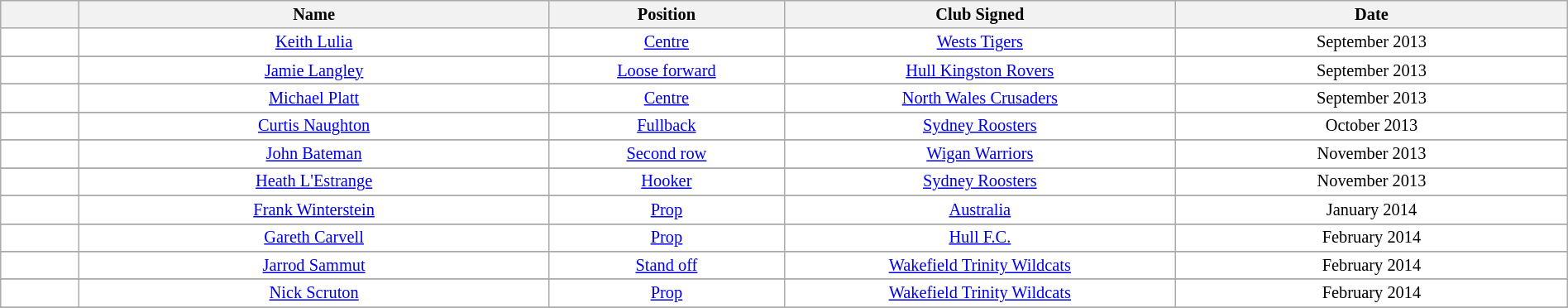<table class="wikitable sortable" width="100%" style="font-size:85%">
<tr bgcolor="#efefef">
<th width=5%></th>
<th width=30%>Name</th>
<th !width=30%>Position</th>
<th width=25%>Club Signed</th>
<th width=25%>Date</th>
</tr>
<tr bgcolor=#FFFFFF>
<td align=center></td>
<td align=center><a href='#'>Keith Lulia</a></td>
<td align=center><a href='#'>Centre</a></td>
<td align=center><a href='#'>Wests Tigers</a></td>
<td align=center>September 2013</td>
</tr>
<tr>
</tr>
<tr bgcolor=#FFFFFF>
<td align=center></td>
<td align=center><a href='#'>Jamie Langley</a></td>
<td align=center><a href='#'>Loose forward</a></td>
<td align=center><a href='#'>Hull Kingston Rovers</a></td>
<td align=center>September 2013</td>
</tr>
<tr>
</tr>
<tr bgcolor=#FFFFFF>
<td align=center></td>
<td align=center><a href='#'>Michael Platt</a></td>
<td align=center><a href='#'>Centre</a></td>
<td align=center><a href='#'>North Wales Crusaders</a></td>
<td align=center>September 2013</td>
</tr>
<tr>
</tr>
<tr bgcolor=#FFFFFF>
<td align=center></td>
<td align=center><a href='#'>Curtis Naughton</a></td>
<td align=center><a href='#'>Fullback</a></td>
<td align=center><a href='#'>Sydney Roosters</a></td>
<td align=center>October 2013</td>
</tr>
<tr>
</tr>
<tr bgcolor=#FFFFFF>
<td align=center></td>
<td align=center><a href='#'>John Bateman</a></td>
<td align=center><a href='#'>Second row</a></td>
<td align=center><a href='#'>Wigan Warriors</a></td>
<td align=center>November 2013</td>
</tr>
<tr>
</tr>
<tr bgcolor=#FFFFFF>
<td align=center></td>
<td align=center><a href='#'>Heath L'Estrange</a></td>
<td align=center><a href='#'>Hooker</a></td>
<td align=center><a href='#'>Sydney Roosters</a></td>
<td align=center>November 2013</td>
</tr>
<tr>
</tr>
<tr bgcolor=#FFFFFF>
<td align=center></td>
<td align=center><a href='#'>Frank Winterstein</a></td>
<td align=center><a href='#'>Prop</a></td>
<td align=center><a href='#'>Australia</a></td>
<td align=center>January 2014</td>
</tr>
<tr>
</tr>
<tr bgcolor=#FFFFFF>
<td align=center></td>
<td align=center><a href='#'>Gareth Carvell</a></td>
<td align=center><a href='#'>Prop</a></td>
<td align=center><a href='#'>Hull F.C.</a></td>
<td align=center>February 2014</td>
</tr>
<tr>
</tr>
<tr bgcolor=#FFFFFF>
<td align=center></td>
<td align=center><a href='#'>Jarrod Sammut</a></td>
<td align=center><a href='#'>Stand off</a></td>
<td align=center><a href='#'>Wakefield Trinity Wildcats</a></td>
<td align=center>February 2014</td>
</tr>
<tr>
</tr>
<tr bgcolor=#FFFFFF>
<td align=center></td>
<td align=center><a href='#'>Nick Scruton</a></td>
<td align=center><a href='#'>Prop</a></td>
<td align=center><a href='#'>Wakefield Trinity Wildcats</a></td>
<td align=center>February 2014</td>
</tr>
<tr>
</tr>
</table>
